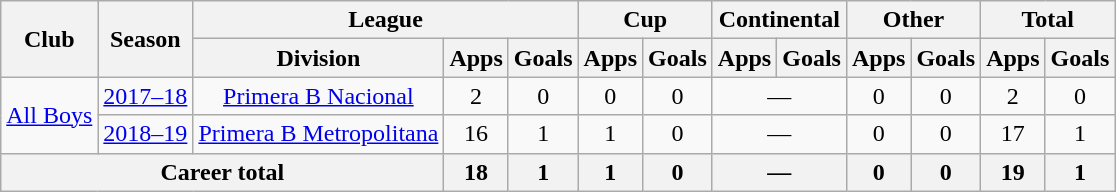<table class="wikitable" style="text-align:center">
<tr>
<th rowspan="2">Club</th>
<th rowspan="2">Season</th>
<th colspan="3">League</th>
<th colspan="2">Cup</th>
<th colspan="2">Continental</th>
<th colspan="2">Other</th>
<th colspan="2">Total</th>
</tr>
<tr>
<th>Division</th>
<th>Apps</th>
<th>Goals</th>
<th>Apps</th>
<th>Goals</th>
<th>Apps</th>
<th>Goals</th>
<th>Apps</th>
<th>Goals</th>
<th>Apps</th>
<th>Goals</th>
</tr>
<tr>
<td rowspan="2"><a href='#'>All Boys</a></td>
<td><a href='#'>2017–18</a></td>
<td rowspan="1"><a href='#'>Primera B Nacional</a></td>
<td>2</td>
<td>0</td>
<td>0</td>
<td>0</td>
<td colspan="2">—</td>
<td>0</td>
<td>0</td>
<td>2</td>
<td>0</td>
</tr>
<tr>
<td><a href='#'>2018–19</a></td>
<td rowspan="1"><a href='#'>Primera B Metropolitana</a></td>
<td>16</td>
<td>1</td>
<td>1</td>
<td>0</td>
<td colspan="2">—</td>
<td>0</td>
<td>0</td>
<td>17</td>
<td>1</td>
</tr>
<tr>
<th colspan="3">Career total</th>
<th>18</th>
<th>1</th>
<th>1</th>
<th>0</th>
<th colspan="2">—</th>
<th>0</th>
<th>0</th>
<th>19</th>
<th>1</th>
</tr>
</table>
